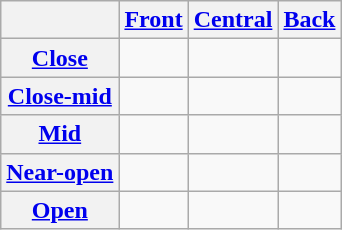<table class="wikitable" style="text-align:center;">
<tr>
<th></th>
<th><a href='#'>Front</a></th>
<th><a href='#'>Central</a></th>
<th><a href='#'>Back</a></th>
</tr>
<tr>
<th><a href='#'>Close</a></th>
<td></td>
<td></td>
<td></td>
</tr>
<tr>
<th><a href='#'>Close-mid</a></th>
<td></td>
<td></td>
<td></td>
</tr>
<tr>
<th><a href='#'>Mid</a></th>
<td></td>
<td></td>
<td></td>
</tr>
<tr>
<th><a href='#'>Near-open</a></th>
<td></td>
<td></td>
<td></td>
</tr>
<tr>
<th><a href='#'>Open</a></th>
<td></td>
<td></td>
<td></td>
</tr>
</table>
